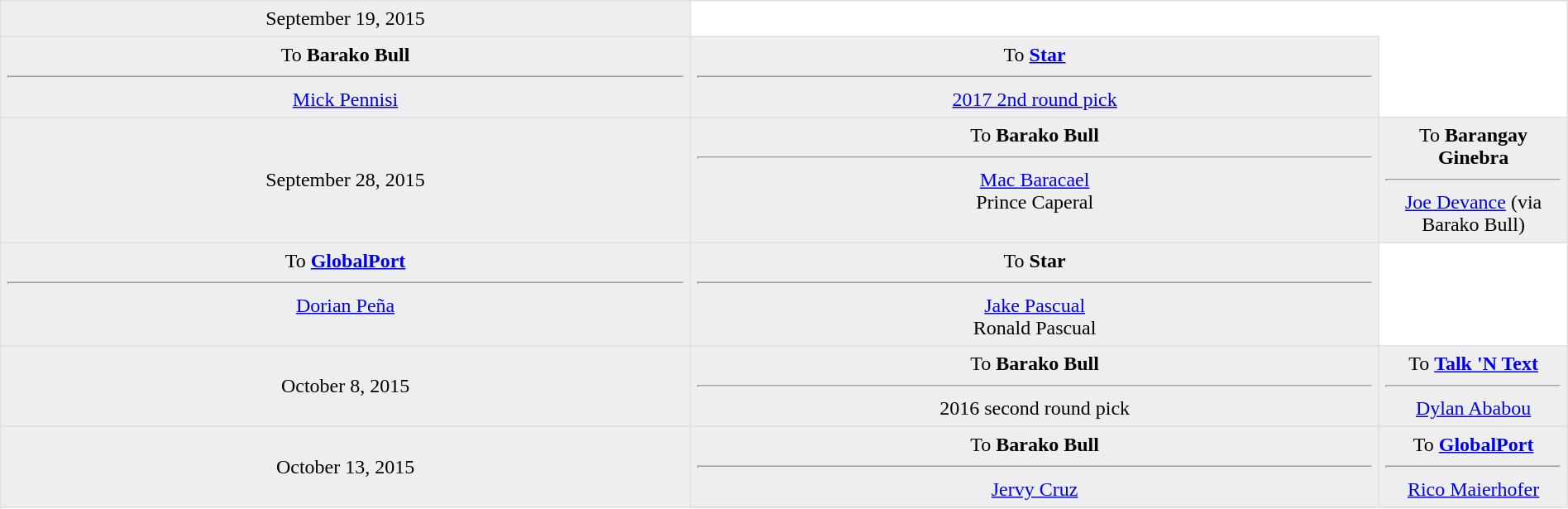<table border=1 style="border-collapse:collapse; text-align: center; width: 100%" bordercolor="#DFDFDF"  cellpadding="5">
<tr bgcolor="eeeeee">
<td rowspan=2>September 19, 2015 <br></td>
</tr>
<tr>
</tr>
<tr bgcolor="eeeeee">
<td style="width:44%" valign="top">To <strong>Barako Bull</strong><hr><a href='#'>Mick Pennisi</a></td>
<td style="width:44%" valign="top">To <strong><a href='#'>Star</a></strong><hr><a href='#'>2017 2nd round pick</a></td>
</tr>
<tr>
</tr>
<tr bgcolor="eeeeee">
<td rowspan=2>September 28, 2015 <br></td>
<td style="width:44%" valign="top">To <strong>Barako Bull</strong><hr><a href='#'>Mac Baracael</a><br>Prince Caperal</td>
<td style="width:44%" valign="top">To <strong>Barangay Ginebra</strong><hr><a href='#'>Joe Devance</a> (via Barako Bull)</td>
</tr>
<tr>
</tr>
<tr bgcolor="eeeeee">
<td style="width:44%" valign="top">To <strong><a href='#'>GlobalPort</a></strong><hr><a href='#'>Dorian Peña</a></td>
<td style="width:44%" valign="top">To <strong>Star</strong><hr><a href='#'>Jake Pascual</a><br>Ronald Pascual</td>
</tr>
<tr>
</tr>
<tr bgcolor="eeeeee">
<td>October 8, 2015</td>
<td style="width:44%" valign="top">To <strong>Barako Bull</strong><hr>2016 second round pick</td>
<td style="width:44%" valign="top">To <strong><a href='#'>Talk 'N Text</a></strong><hr><a href='#'>Dylan Ababou</a></td>
</tr>
<tr>
</tr>
<tr bgcolor="eeeeee">
<td rowspan=2>October 13, 2015</td>
<td style="width:44%" valign="top">To <strong>Barako Bull</strong><hr> <a href='#'>Jervy Cruz</a></td>
<td style="width:44%" valign="top">To <strong><a href='#'>GlobalPort</a></strong><hr> <a href='#'>Rico Maierhofer</a></td>
</tr>
<tr>
</tr>
</table>
